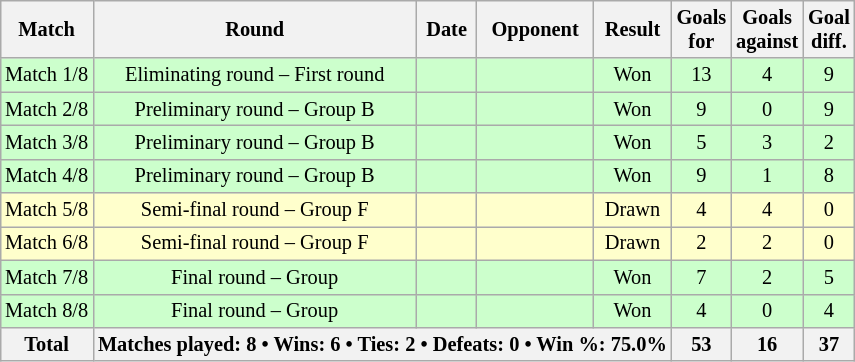<table class="wikitable sortable" style="text-align: center; font-size: 85%; margin-left: 1em;">
<tr>
<th>Match</th>
<th>Round</th>
<th>Date</th>
<th>Opponent</th>
<th>Result</th>
<th>Goals<br>for</th>
<th>Goals<br>against</th>
<th>Goal<br>diff.</th>
</tr>
<tr style="background-color: #ccffcc;">
<td>Match 1/8</td>
<td>Eliminating round – First round</td>
<td style="text-align: right;"></td>
<td style="text-align: left;"></td>
<td>Won</td>
<td>13</td>
<td>4</td>
<td>9</td>
</tr>
<tr style="background-color: #ccffcc;">
<td>Match 2/8</td>
<td>Preliminary round – Group B</td>
<td style="text-align: right;"></td>
<td style="text-align: left;"></td>
<td>Won</td>
<td>9</td>
<td>0</td>
<td>9</td>
</tr>
<tr style="background-color: #ccffcc;">
<td>Match 3/8</td>
<td>Preliminary round – Group B</td>
<td style="text-align: right;"></td>
<td style="text-align: left;"></td>
<td>Won</td>
<td>5</td>
<td>3</td>
<td>2</td>
</tr>
<tr style="background-color: #ccffcc;">
<td>Match 4/8</td>
<td>Preliminary round – Group B</td>
<td style="text-align: right;"></td>
<td style="text-align: left;"></td>
<td>Won</td>
<td>9</td>
<td>1</td>
<td>8</td>
</tr>
<tr style="background-color: #ffffcc;">
<td>Match 5/8</td>
<td>Semi-final round – Group F</td>
<td style="text-align: right;"></td>
<td style="text-align: left;"></td>
<td>Drawn</td>
<td>4</td>
<td>4</td>
<td>0</td>
</tr>
<tr style="background-color: #ffffcc;">
<td>Match 6/8</td>
<td>Semi-final round – Group F</td>
<td style="text-align: right;"></td>
<td style="text-align: left;"></td>
<td>Drawn</td>
<td>2</td>
<td>2</td>
<td>0</td>
</tr>
<tr style="background-color: #ccffcc;">
<td>Match 7/8</td>
<td>Final round – Group</td>
<td style="text-align: right;"></td>
<td style="text-align: left;"></td>
<td>Won</td>
<td>7</td>
<td>2</td>
<td>5</td>
</tr>
<tr style="background-color: #ccffcc;">
<td>Match 8/8</td>
<td>Final round – Group</td>
<td style="text-align: right;"></td>
<td style="text-align: left;"></td>
<td>Won</td>
<td>4</td>
<td>0</td>
<td>4</td>
</tr>
<tr>
<th>Total</th>
<th colspan="4">Matches played: 8 • Wins: 6 • Ties: 2 • Defeats: 0 • Win %: 75.0%</th>
<th>53</th>
<th>16</th>
<th>37</th>
</tr>
</table>
